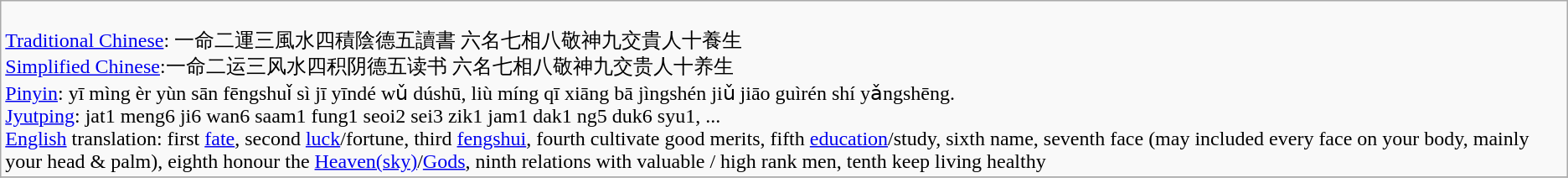<table class="wikitable">
<tr>
<td><div><br><a href='#'>Traditional Chinese</a>: 一命二運三風水四積陰德五讀書 六名七相八敬神九交貴人十養生<br><a href='#'>Simplified Chinese</a>:一命二运三风水四积阴德五读书 六名七相八敬神九交贵人十养生<br><a href='#'>Pinyin</a>: yī mìng èr yùn sān fēngshuǐ sì jī yīndé wǔ dúshū, liù míng qī xiāng bā jìngshén jiǔ jiāo guìrén shí yǎngshēng.<br><a href='#'>Jyutping</a>: jat1 meng6 ji6 wan6 saam1 fung1 seoi2 sei3 zik1 jam1 dak1 ng5 duk6 syu1, ...<br><a href='#'>English</a> translation: first <a href='#'>fate</a>, second <a href='#'>luck</a>/fortune, third <a href='#'>fengshui</a>, fourth cultivate good merits, fifth <a href='#'>education</a>/study, sixth name, seventh face (may included every face on your body, mainly your head & palm), eighth honour the <a href='#'>Heaven(sky)</a>/<a href='#'>Gods</a>, ninth relations with valuable / high rank men, tenth keep living healthy </div></td>
</tr>
<tr>
</tr>
</table>
